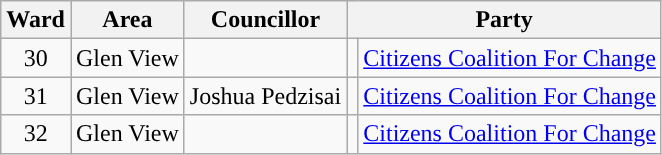<table class="wikitable sortable" style="text-align:center">
<tr>
<th>Ward</th>
<th>Area</th>
<th>Councillor</th>
<th colspan="2">Party</th>
</tr>
<tr>
<td>30</td>
<td>Glen View</td>
<td></td>
<td style="background-color: "></td>
<td><a href='#'>Citizens Coalition For Change</a></td>
</tr>
<tr>
<td>31</td>
<td>Glen View</td>
<td>Joshua Pedzisai</td>
<td style="background-color: "></td>
<td><a href='#'>Citizens Coalition For Change</a></td>
</tr>
<tr>
<td>32</td>
<td>Glen View</td>
<td></td>
<td style="background-color: "></td>
<td><a href='#'>Citizens Coalition For Change</a></td>
</tr>
</table>
